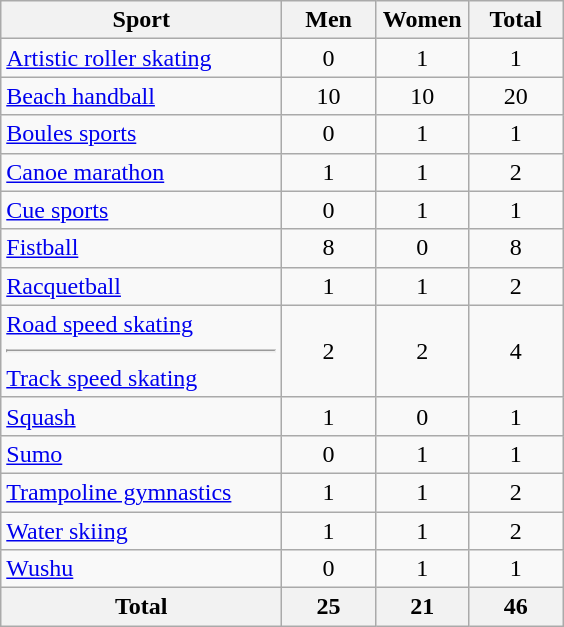<table class="wikitable sortable" style="text-align:center;">
<tr>
<th width=180>Sport</th>
<th width=55>Men</th>
<th width=55>Women</th>
<th width=55>Total</th>
</tr>
<tr>
<td style="text-align:left"><a href='#'>Artistic roller skating</a></td>
<td>0</td>
<td>1</td>
<td>1</td>
</tr>
<tr>
<td style="text-align:left"><a href='#'>Beach handball</a></td>
<td>10</td>
<td>10</td>
<td>20</td>
</tr>
<tr>
<td style="text-align:left"><a href='#'>Boules sports</a></td>
<td>0</td>
<td>1</td>
<td>1</td>
</tr>
<tr>
<td style="text-align:left"><a href='#'>Canoe marathon</a></td>
<td>1</td>
<td>1</td>
<td>2</td>
</tr>
<tr>
<td style="text-align:left"><a href='#'>Cue sports</a></td>
<td>0</td>
<td>1</td>
<td>1</td>
</tr>
<tr>
<td style="text-align:left"><a href='#'>Fistball</a></td>
<td>8</td>
<td>0</td>
<td>8</td>
</tr>
<tr>
<td style="text-align:left"><a href='#'>Racquetball</a></td>
<td>1</td>
<td>1</td>
<td>2</td>
</tr>
<tr>
<td style="text-align:left"><a href='#'>Road speed skating</a><hr><a href='#'>Track speed skating</a></td>
<td>2</td>
<td>2</td>
<td>4</td>
</tr>
<tr>
<td style="text-align:left"><a href='#'>Squash</a></td>
<td>1</td>
<td>0</td>
<td>1</td>
</tr>
<tr>
<td style="text-align:left"><a href='#'>Sumo</a></td>
<td>0</td>
<td>1</td>
<td>1</td>
</tr>
<tr>
<td style="text-align:left"><a href='#'>Trampoline gymnastics</a></td>
<td>1</td>
<td>1</td>
<td>2</td>
</tr>
<tr>
<td style="text-align:left"><a href='#'>Water skiing</a></td>
<td>1</td>
<td>1</td>
<td>2</td>
</tr>
<tr>
<td style="text-align:left"><a href='#'>Wushu</a></td>
<td>0</td>
<td>1</td>
<td>1</td>
</tr>
<tr>
<th>Total</th>
<th>25</th>
<th>21</th>
<th>46</th>
</tr>
</table>
